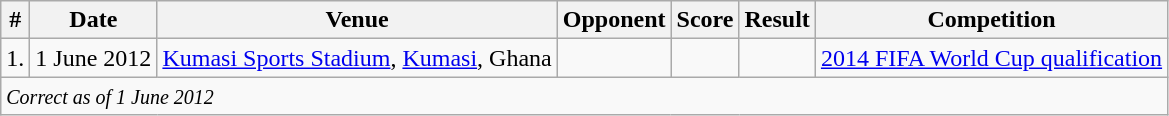<table class="wikitable">
<tr>
<th>#</th>
<th>Date</th>
<th>Venue</th>
<th>Opponent</th>
<th>Score</th>
<th>Result</th>
<th>Competition</th>
</tr>
<tr>
<td align=center>1.</td>
<td>1 June 2012</td>
<td><a href='#'>Kumasi Sports Stadium</a>, <a href='#'>Kumasi</a>, Ghana</td>
<td></td>
<td></td>
<td></td>
<td><a href='#'>2014 FIFA World Cup qualification</a></td>
</tr>
<tr>
<td colspan=7><small><em>Correct as of 1 June 2012</em></small></td>
</tr>
</table>
